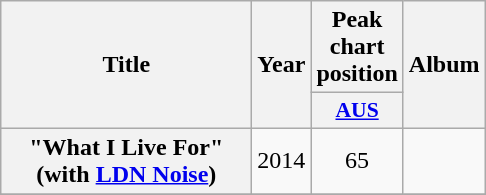<table class="wikitable plainrowheaders" style="text-align:center;" border="1">
<tr>
<th scope="col" rowspan="2" style="width:10em;">Title</th>
<th scope="col" rowspan="2">Year</th>
<th scope="col" colspan="1">Peak<br>chart position</th>
<th scope="col" rowspan="2">Album</th>
</tr>
<tr>
<th scope="col" style="width:3em;font-size:90%;"><a href='#'>AUS</a><br></th>
</tr>
<tr>
<th scope="row">"What I Live For"<br><span>(with <a href='#'>LDN Noise</a>)</span></th>
<td>2014</td>
<td>65</td>
<td></td>
</tr>
<tr>
</tr>
</table>
